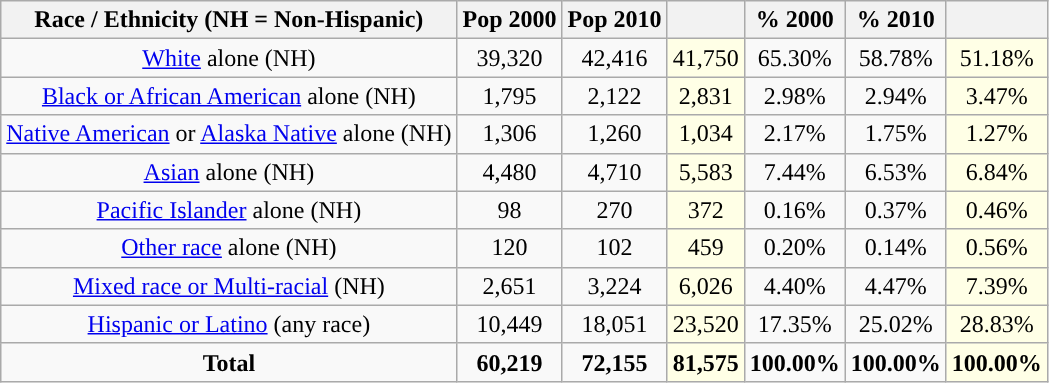<table class="wikitable" style="text-align:center;">
<tr>
<th>Race / Ethnicity (NH = Non-Hispanic)</th>
<th>Pop 2000</th>
<th>Pop 2010</th>
<th></th>
<th>% 2000</th>
<th>% 2010</th>
<th></th>
</tr>
<tr>
<td><a href='#'>White</a> alone (NH)</td>
<td>39,320</td>
<td>42,416</td>
<td style='background: #ffffe6;'>41,750</td>
<td>65.30%</td>
<td>58.78%</td>
<td style='background: #ffffe6;'>51.18%</td>
</tr>
<tr>
<td><a href='#'>Black or African American</a> alone (NH)</td>
<td>1,795</td>
<td>2,122</td>
<td style='background: #ffffe6;'>2,831</td>
<td>2.98%</td>
<td>2.94%</td>
<td style='background: #ffffe6;'>3.47%</td>
</tr>
<tr>
<td><a href='#'>Native American</a> or <a href='#'>Alaska Native</a> alone (NH)</td>
<td>1,306</td>
<td>1,260</td>
<td style='background: #ffffe6;'>1,034</td>
<td>2.17%</td>
<td>1.75%</td>
<td style='background: #ffffe6;'>1.27%</td>
</tr>
<tr>
<td><a href='#'>Asian</a> alone (NH)</td>
<td>4,480</td>
<td>4,710</td>
<td style='background: #ffffe6;'>5,583</td>
<td>7.44%</td>
<td>6.53%</td>
<td style='background: #ffffe6;'>6.84%</td>
</tr>
<tr>
<td><a href='#'>Pacific Islander</a> alone (NH)</td>
<td>98</td>
<td>270</td>
<td style='background: #ffffe6;'>372</td>
<td>0.16%</td>
<td>0.37%</td>
<td style='background: #ffffe6;'>0.46%</td>
</tr>
<tr>
<td><a href='#'>Other race</a> alone (NH)</td>
<td>120</td>
<td>102</td>
<td style='background: #ffffe6;'>459</td>
<td>0.20%</td>
<td>0.14%</td>
<td style='background: #ffffe6;'>0.56%</td>
</tr>
<tr>
<td><a href='#'>Mixed race or Multi-racial</a> (NH)</td>
<td>2,651</td>
<td>3,224</td>
<td style='background: #ffffe6;'>6,026</td>
<td>4.40%</td>
<td>4.47%</td>
<td style='background: #ffffe6;'>7.39%</td>
</tr>
<tr>
<td><a href='#'>Hispanic or Latino</a> (any race)</td>
<td>10,449</td>
<td>18,051</td>
<td style='background: #ffffe6;'>23,520</td>
<td>17.35%</td>
<td>25.02%</td>
<td style='background: #ffffe6;'>28.83%</td>
</tr>
<tr>
<td><strong>Total</strong></td>
<td><strong>60,219</strong></td>
<td><strong>72,155</strong></td>
<td style='background: #ffffe6;'><strong>81,575</strong></td>
<td><strong>100.00%</strong></td>
<td><strong>100.00%</strong></td>
<td style='background: #ffffe6;'><strong>100.00%</strong></td>
</tr>
</table>
